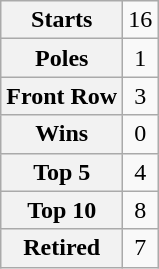<table class="wikitable" style="text-align:center">
<tr>
<th>Starts</th>
<td>16</td>
</tr>
<tr>
<th>Poles</th>
<td>1</td>
</tr>
<tr>
<th>Front Row</th>
<td>3</td>
</tr>
<tr>
<th>Wins</th>
<td>0</td>
</tr>
<tr>
<th>Top 5</th>
<td>4</td>
</tr>
<tr>
<th>Top 10</th>
<td>8</td>
</tr>
<tr>
<th>Retired</th>
<td>7</td>
</tr>
</table>
